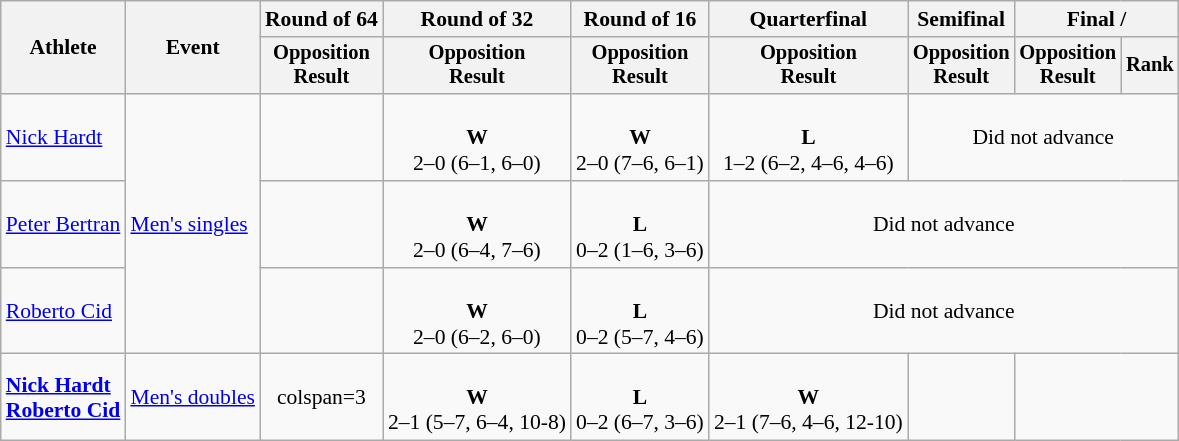<table class=wikitable style=font-size:90%;text-align:center>
<tr>
<th rowspan=2>Athlete</th>
<th rowspan=2>Event</th>
<th>Round of 64</th>
<th>Round of 32</th>
<th>Round of 16</th>
<th>Quarterfinal</th>
<th>Semifinal</th>
<th colspan=2>Final / </th>
</tr>
<tr style=font-size:95%>
<th>Opposition<br>Result</th>
<th>Opposition<br>Result</th>
<th>Opposition<br>Result</th>
<th>Opposition<br>Result</th>
<th>Opposition<br>Result</th>
<th>Opposition<br>Result</th>
<th>Rank</th>
</tr>
<tr>
<td align=left><a href='#'>Nick Hardt</a></td>
<td align=left rowspan=3><a href='#'>Men's singles</a></td>
<td></td>
<td><br><strong>W</strong><br>2–0 (6–1, 6–0)</td>
<td><br><strong>W</strong><br>2–0 (7–6, 6–1)</td>
<td><br><strong>L</strong><br> 1–2 (6–2, 4–6, 4–6)</td>
<td colspan=3>Did not advance</td>
</tr>
<tr>
<td align=left><a href='#'>Peter Bertran</a></td>
<td></td>
<td><br><strong>W</strong><br>2–0 (6–4, 7–6)</td>
<td><br><strong>L</strong><br>0–2 (1–6, 3–6)</td>
<td colspan=5>Did not advance</td>
</tr>
<tr>
<td align=left><a href='#'>Roberto Cid</a></td>
<td></td>
<td><br><strong>W</strong><br> 2–0 (6–2, 6–0)</td>
<td><br><strong>L</strong><br> 0–2 (5–7, 4–6)</td>
<td colspan=5>Did not advance</td>
</tr>
<tr>
<td align=left><strong><a href='#'>Nick Hardt</a><br><a href='#'>Roberto Cid</a></strong></td>
<td align=left><a href='#'>Men's doubles</a></td>
<td>colspan=3 </td>
<td><br><strong>W</strong><br> 2–1 (5–7, 6–4, 10-8)</td>
<td><br><strong>L</strong><br> 0–2 (6–7, 3–6)</td>
<td><br><strong>W</strong><br> 2–1 (7–6, 4–6, 12-10)</td>
<td></td>
</tr>
</table>
